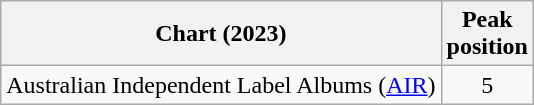<table class="wikitable">
<tr>
<th>Chart (2023)</th>
<th>Peak<br>position</th>
</tr>
<tr>
<td>Australian Independent Label Albums (<a href='#'>AIR</a>)</td>
<td align="center">5</td>
</tr>
</table>
